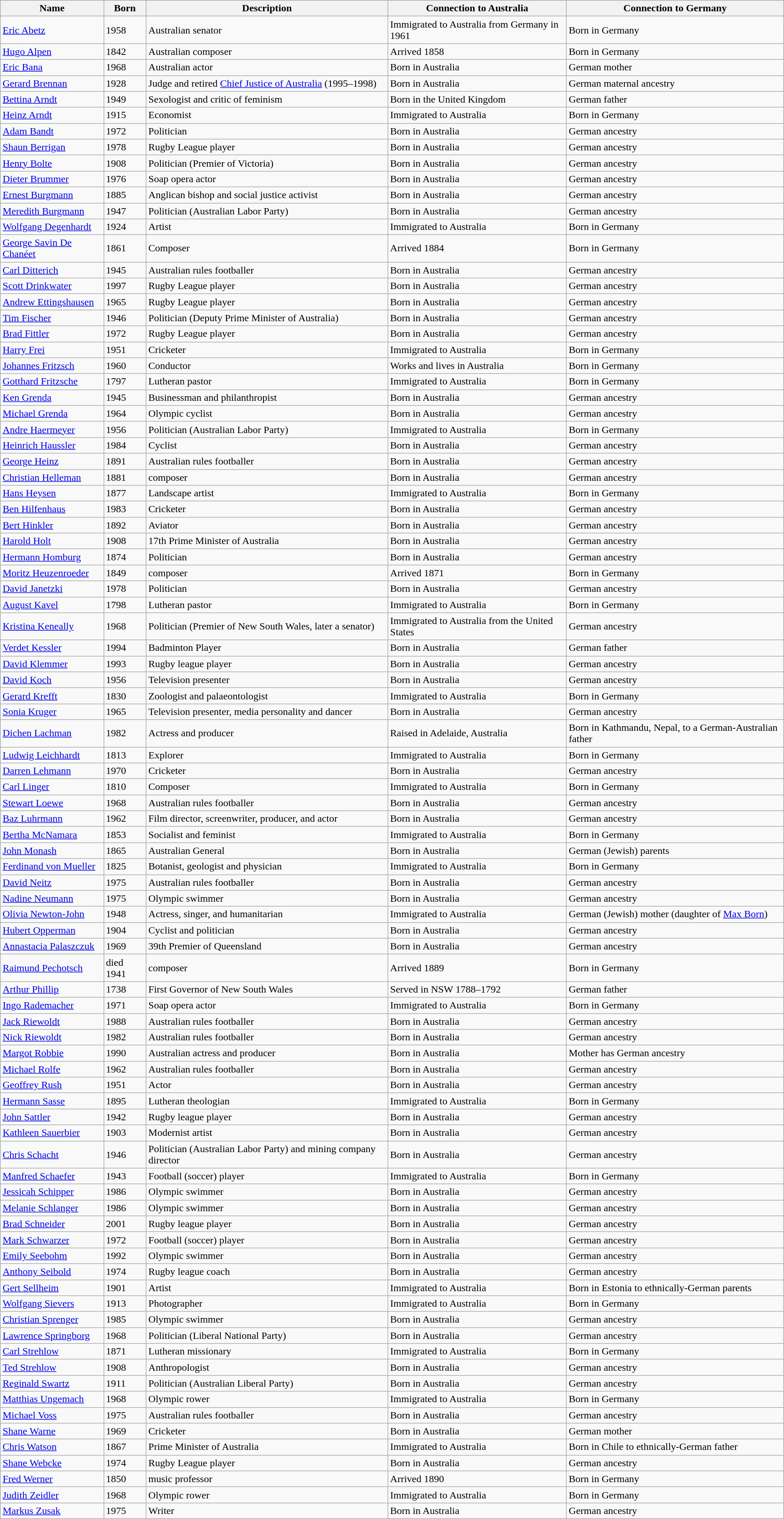<table class="wikitable sortable">
<tr>
<th>Name</th>
<th>Born</th>
<th>Description</th>
<th>Connection to Australia</th>
<th>Connection to Germany</th>
</tr>
<tr>
<td><a href='#'>Eric Abetz</a></td>
<td>1958</td>
<td>Australian senator</td>
<td>Immigrated to Australia from Germany in 1961</td>
<td>Born in Germany</td>
</tr>
<tr>
<td><a href='#'>Hugo Alpen</a></td>
<td>1842</td>
<td>Australian composer</td>
<td>Arrived 1858</td>
<td>Born in Germany</td>
</tr>
<tr>
<td><a href='#'>Eric Bana</a></td>
<td>1968</td>
<td>Australian actor</td>
<td>Born in Australia</td>
<td>German mother</td>
</tr>
<tr>
<td><a href='#'>Gerard Brennan</a></td>
<td>1928</td>
<td>Judge and retired <a href='#'>Chief Justice of Australia</a> (1995–1998)</td>
<td>Born in Australia</td>
<td>German maternal ancestry</td>
</tr>
<tr>
<td><a href='#'>Bettina Arndt</a></td>
<td>1949</td>
<td>Sexologist and critic of feminism</td>
<td>Born in the United Kingdom</td>
<td>German father</td>
</tr>
<tr>
<td><a href='#'>Heinz Arndt</a></td>
<td>1915</td>
<td>Economist</td>
<td>Immigrated to Australia</td>
<td>Born in Germany</td>
</tr>
<tr>
<td><a href='#'>Adam Bandt</a></td>
<td>1972</td>
<td>Politician</td>
<td>Born in Australia</td>
<td>German ancestry</td>
</tr>
<tr>
<td><a href='#'>Shaun Berrigan</a></td>
<td>1978</td>
<td>Rugby League player</td>
<td>Born in Australia</td>
<td>German ancestry</td>
</tr>
<tr>
<td><a href='#'>Henry Bolte</a></td>
<td>1908</td>
<td>Politician (Premier of Victoria)</td>
<td>Born in Australia</td>
<td>German ancestry</td>
</tr>
<tr>
<td><a href='#'>Dieter Brummer</a></td>
<td>1976</td>
<td>Soap opera actor</td>
<td>Born in Australia</td>
<td>German ancestry</td>
</tr>
<tr>
<td><a href='#'>Ernest Burgmann</a></td>
<td>1885</td>
<td>Anglican bishop and social justice activist</td>
<td>Born in Australia</td>
<td>German ancestry</td>
</tr>
<tr>
<td><a href='#'>Meredith Burgmann</a></td>
<td>1947</td>
<td>Politician (Australian Labor Party)</td>
<td>Born in Australia</td>
<td>German ancestry</td>
</tr>
<tr>
<td><a href='#'>Wolfgang Degenhardt</a></td>
<td>1924</td>
<td>Artist</td>
<td>Immigrated to Australia</td>
<td>Born in Germany</td>
</tr>
<tr>
<td><a href='#'>George Savin De Chanéet</a></td>
<td>1861</td>
<td>Composer</td>
<td>Arrived 1884</td>
<td>Born in Germany</td>
</tr>
<tr>
<td><a href='#'>Carl Ditterich</a></td>
<td>1945</td>
<td>Australian rules footballer</td>
<td>Born in Australia</td>
<td>German ancestry</td>
</tr>
<tr>
<td><a href='#'>Scott Drinkwater</a></td>
<td>1997</td>
<td>Rugby League player</td>
<td>Born in Australia</td>
<td>German ancestry</td>
</tr>
<tr>
<td><a href='#'>Andrew Ettingshausen</a></td>
<td>1965</td>
<td>Rugby League player</td>
<td>Born in Australia</td>
<td>German ancestry</td>
</tr>
<tr>
<td><a href='#'>Tim Fischer</a></td>
<td>1946</td>
<td>Politician (Deputy Prime Minister of Australia)</td>
<td>Born in Australia</td>
<td>German ancestry</td>
</tr>
<tr>
<td><a href='#'>Brad Fittler</a></td>
<td>1972</td>
<td>Rugby League player</td>
<td>Born in Australia</td>
<td>German ancestry</td>
</tr>
<tr>
<td><a href='#'>Harry Frei</a></td>
<td>1951</td>
<td>Cricketer</td>
<td>Immigrated to Australia</td>
<td>Born in Germany</td>
</tr>
<tr>
<td><a href='#'>Johannes Fritzsch</a></td>
<td>1960</td>
<td>Conductor</td>
<td>Works and lives in Australia</td>
<td>Born in Germany</td>
</tr>
<tr>
<td><a href='#'>Gotthard Fritzsche</a></td>
<td>1797</td>
<td>Lutheran pastor</td>
<td>Immigrated to Australia</td>
<td>Born in Germany</td>
</tr>
<tr>
<td><a href='#'>Ken Grenda</a></td>
<td>1945</td>
<td>Businessman and philanthropist</td>
<td>Born in Australia</td>
<td>German ancestry</td>
</tr>
<tr>
<td><a href='#'>Michael Grenda</a></td>
<td>1964</td>
<td>Olympic cyclist</td>
<td>Born in Australia</td>
<td>German ancestry</td>
</tr>
<tr>
<td><a href='#'>Andre Haermeyer</a></td>
<td>1956</td>
<td>Politician (Australian Labor Party)</td>
<td>Immigrated to Australia</td>
<td>Born in Germany</td>
</tr>
<tr>
<td><a href='#'>Heinrich Haussler</a></td>
<td>1984</td>
<td>Cyclist</td>
<td>Born in Australia</td>
<td>German ancestry</td>
</tr>
<tr>
<td><a href='#'>George Heinz</a></td>
<td>1891</td>
<td>Australian rules footballer</td>
<td>Born in Australia</td>
<td>German ancestry</td>
</tr>
<tr>
<td><a href='#'>Christian Helleman</a></td>
<td>1881</td>
<td>composer</td>
<td>Born in Australia</td>
<td>German ancestry</td>
</tr>
<tr>
<td><a href='#'>Hans Heysen</a></td>
<td>1877</td>
<td>Landscape artist</td>
<td>Immigrated to Australia</td>
<td>Born in Germany</td>
</tr>
<tr>
<td><a href='#'>Ben Hilfenhaus</a></td>
<td>1983</td>
<td>Cricketer</td>
<td>Born in Australia</td>
<td>German ancestry</td>
</tr>
<tr>
<td><a href='#'>Bert Hinkler</a></td>
<td>1892</td>
<td>Aviator</td>
<td>Born in Australia</td>
<td>German ancestry</td>
</tr>
<tr>
<td><a href='#'>Harold Holt</a></td>
<td>1908</td>
<td>17th Prime Minister of Australia</td>
<td>Born in Australia</td>
<td>German ancestry</td>
</tr>
<tr>
<td><a href='#'>Hermann Homburg</a></td>
<td>1874</td>
<td>Politician</td>
<td>Born in Australia</td>
<td>German ancestry</td>
</tr>
<tr>
<td><a href='#'>Moritz Heuzenroeder</a></td>
<td>1849</td>
<td>composer</td>
<td>Arrived 1871</td>
<td>Born in Germany</td>
</tr>
<tr>
<td><a href='#'>David Janetzki</a></td>
<td>1978</td>
<td>Politician</td>
<td>Born in Australia</td>
<td>German ancestry</td>
</tr>
<tr>
<td><a href='#'>August Kavel</a></td>
<td>1798</td>
<td>Lutheran pastor</td>
<td>Immigrated to Australia</td>
<td>Born in Germany</td>
</tr>
<tr>
<td><a href='#'>Kristina Keneally</a></td>
<td>1968</td>
<td>Politician (Premier of New South Wales, later a senator)</td>
<td>Immigrated to Australia from the United States</td>
<td>German ancestry</td>
</tr>
<tr>
<td><a href='#'>Verdet Kessler</a></td>
<td>1994</td>
<td>Badminton Player</td>
<td>Born in Australia</td>
<td>German father</td>
</tr>
<tr>
<td><a href='#'>David Klemmer</a></td>
<td>1993</td>
<td>Rugby league player</td>
<td>Born in Australia</td>
<td>German ancestry</td>
</tr>
<tr>
<td><a href='#'>David Koch</a></td>
<td>1956</td>
<td>Television presenter</td>
<td>Born in Australia</td>
<td>German ancestry</td>
</tr>
<tr>
<td><a href='#'>Gerard Krefft</a></td>
<td>1830</td>
<td>Zoologist and palaeontologist</td>
<td>Immigrated to Australia</td>
<td>Born in Germany</td>
</tr>
<tr>
<td><a href='#'>Sonia Kruger</a></td>
<td>1965</td>
<td>Television presenter, media personality and dancer</td>
<td>Born in Australia</td>
<td>German ancestry</td>
</tr>
<tr>
<td><a href='#'>Dichen Lachman</a></td>
<td>1982</td>
<td>Actress and producer</td>
<td>Raised in Adelaide, Australia</td>
<td>Born in Kathmandu, Nepal, to a German-Australian father</td>
</tr>
<tr>
<td><a href='#'>Ludwig Leichhardt</a></td>
<td>1813</td>
<td>Explorer</td>
<td>Immigrated to Australia</td>
<td>Born in Germany</td>
</tr>
<tr>
<td><a href='#'>Darren Lehmann</a></td>
<td>1970</td>
<td>Cricketer</td>
<td>Born in Australia</td>
<td>German ancestry</td>
</tr>
<tr>
<td><a href='#'>Carl Linger</a></td>
<td>1810</td>
<td>Composer</td>
<td>Immigrated to Australia</td>
<td>Born in Germany</td>
</tr>
<tr>
<td><a href='#'>Stewart Loewe</a></td>
<td>1968</td>
<td>Australian rules footballer</td>
<td>Born in Australia</td>
<td>German ancestry</td>
</tr>
<tr>
<td><a href='#'>Baz Luhrmann</a></td>
<td>1962</td>
<td>Film director, screenwriter, producer, and actor</td>
<td>Born in Australia</td>
<td>German ancestry</td>
</tr>
<tr>
<td><a href='#'>Bertha McNamara</a></td>
<td>1853</td>
<td>Socialist and feminist</td>
<td>Immigrated to Australia</td>
<td>Born in Germany</td>
</tr>
<tr>
<td><a href='#'>John Monash</a></td>
<td>1865</td>
<td>Australian General</td>
<td>Born in Australia</td>
<td>German (Jewish) parents</td>
</tr>
<tr>
<td><a href='#'>Ferdinand von Mueller</a></td>
<td>1825</td>
<td>Botanist, geologist and physician</td>
<td>Immigrated to Australia</td>
<td>Born in Germany</td>
</tr>
<tr>
<td><a href='#'>David Neitz</a></td>
<td>1975</td>
<td>Australian rules footballer</td>
<td>Born in Australia</td>
<td>German ancestry</td>
</tr>
<tr>
<td><a href='#'>Nadine Neumann</a></td>
<td>1975</td>
<td>Olympic swimmer</td>
<td>Born in Australia</td>
<td>German ancestry</td>
</tr>
<tr>
<td><a href='#'>Olivia Newton-John</a></td>
<td>1948</td>
<td>Actress, singer, and humanitarian</td>
<td>Immigrated to Australia</td>
<td>German (Jewish) mother (daughter of <a href='#'>Max Born</a>)</td>
</tr>
<tr>
<td><a href='#'>Hubert Opperman</a></td>
<td>1904</td>
<td>Cyclist and politician</td>
<td>Born in Australia</td>
<td>German ancestry</td>
</tr>
<tr>
<td><a href='#'>Annastacia Palaszczuk</a></td>
<td>1969</td>
<td>39th Premier of Queensland</td>
<td>Born in Australia</td>
<td>German ancestry</td>
</tr>
<tr>
<td><a href='#'>Raimund Pechotsch</a></td>
<td>died 1941</td>
<td>composer</td>
<td>Arrived 1889</td>
<td>Born in Germany</td>
</tr>
<tr>
<td><a href='#'>Arthur Phillip</a></td>
<td>1738</td>
<td>First Governor of New South Wales</td>
<td>Served in NSW 1788–1792</td>
<td>German father</td>
</tr>
<tr>
<td><a href='#'>Ingo Rademacher</a></td>
<td>1971</td>
<td>Soap opera actor</td>
<td>Immigrated to Australia</td>
<td>Born in Germany</td>
</tr>
<tr>
<td><a href='#'>Jack Riewoldt</a></td>
<td>1988</td>
<td>Australian rules footballer</td>
<td>Born in Australia</td>
<td>German ancestry</td>
</tr>
<tr>
<td><a href='#'>Nick Riewoldt</a></td>
<td>1982</td>
<td>Australian rules footballer</td>
<td>Born in Australia</td>
<td>German ancestry</td>
</tr>
<tr>
<td><a href='#'>Margot Robbie</a></td>
<td>1990</td>
<td>Australian actress and producer</td>
<td>Born in Australia</td>
<td>Mother has German ancestry</td>
</tr>
<tr>
<td><a href='#'>Michael Rolfe</a></td>
<td>1962</td>
<td>Australian rules footballer</td>
<td>Born in Australia</td>
<td>German ancestry</td>
</tr>
<tr>
<td><a href='#'>Geoffrey Rush</a></td>
<td>1951</td>
<td>Actor</td>
<td>Born in Australia</td>
<td>German ancestry</td>
</tr>
<tr>
<td><a href='#'>Hermann Sasse</a></td>
<td>1895</td>
<td>Lutheran theologian</td>
<td>Immigrated to Australia</td>
<td>Born in Germany</td>
</tr>
<tr>
<td><a href='#'>John Sattler</a></td>
<td>1942</td>
<td>Rugby league player</td>
<td>Born in Australia</td>
<td>German ancestry</td>
</tr>
<tr>
<td><a href='#'>Kathleen Sauerbier</a></td>
<td>1903</td>
<td>Modernist artist</td>
<td>Born in Australia</td>
<td>German ancestry</td>
</tr>
<tr>
<td><a href='#'>Chris Schacht</a></td>
<td>1946</td>
<td>Politician (Australian Labor Party) and mining company director</td>
<td>Born in Australia</td>
<td>German ancestry</td>
</tr>
<tr>
<td><a href='#'>Manfred Schaefer</a></td>
<td>1943</td>
<td>Football (soccer) player</td>
<td>Immigrated to Australia</td>
<td>Born in Germany</td>
</tr>
<tr>
<td><a href='#'>Jessicah Schipper</a></td>
<td>1986</td>
<td>Olympic swimmer</td>
<td>Born in Australia</td>
<td>German ancestry</td>
</tr>
<tr>
<td><a href='#'>Melanie Schlanger</a></td>
<td>1986</td>
<td>Olympic swimmer</td>
<td>Born in Australia</td>
<td>German ancestry</td>
</tr>
<tr>
<td><a href='#'>Brad Schneider</a></td>
<td>2001</td>
<td>Rugby league player</td>
<td>Born in Australia</td>
<td>German ancestry</td>
</tr>
<tr>
<td><a href='#'>Mark Schwarzer</a></td>
<td>1972</td>
<td>Football (soccer) player</td>
<td>Born in Australia</td>
<td>German ancestry</td>
</tr>
<tr>
<td><a href='#'>Emily Seebohm</a></td>
<td>1992</td>
<td>Olympic swimmer</td>
<td>Born in Australia</td>
<td>German ancestry</td>
</tr>
<tr>
<td><a href='#'>Anthony Seibold</a></td>
<td>1974</td>
<td>Rugby league coach</td>
<td>Born in Australia</td>
<td>German ancestry</td>
</tr>
<tr>
<td><a href='#'>Gert Sellheim</a></td>
<td>1901</td>
<td>Artist</td>
<td>Immigrated to Australia</td>
<td>Born in Estonia to ethnically-German parents</td>
</tr>
<tr>
<td><a href='#'>Wolfgang Sievers</a></td>
<td>1913</td>
<td>Photographer</td>
<td>Immigrated to Australia</td>
<td>Born in Germany</td>
</tr>
<tr>
<td><a href='#'>Christian Sprenger</a></td>
<td>1985</td>
<td>Olympic swimmer</td>
<td>Born in Australia</td>
<td>German ancestry</td>
</tr>
<tr>
<td><a href='#'>Lawrence Springborg</a></td>
<td>1968</td>
<td>Politician (Liberal National Party)</td>
<td>Born in Australia</td>
<td>German ancestry</td>
</tr>
<tr>
<td><a href='#'>Carl Strehlow</a></td>
<td>1871</td>
<td>Lutheran missionary</td>
<td>Immigrated to Australia</td>
<td>Born in Germany</td>
</tr>
<tr>
<td><a href='#'>Ted Strehlow</a></td>
<td>1908</td>
<td>Anthropologist</td>
<td>Born in Australia</td>
<td>German ancestry</td>
</tr>
<tr>
<td><a href='#'>Reginald Swartz</a></td>
<td>1911</td>
<td>Politician (Australian Liberal Party)</td>
<td>Born in Australia</td>
<td>German ancestry</td>
</tr>
<tr>
<td><a href='#'>Matthias Ungemach</a></td>
<td>1968</td>
<td>Olympic rower</td>
<td>Immigrated to Australia</td>
<td>Born in Germany</td>
</tr>
<tr>
<td><a href='#'>Michael Voss</a></td>
<td>1975</td>
<td>Australian rules footballer</td>
<td>Born in Australia</td>
<td>German ancestry</td>
</tr>
<tr>
<td><a href='#'>Shane Warne</a></td>
<td>1969</td>
<td>Cricketer</td>
<td>Born in Australia</td>
<td>German mother</td>
</tr>
<tr>
<td><a href='#'>Chris Watson</a></td>
<td>1867</td>
<td>Prime Minister of Australia</td>
<td>Immigrated to Australia</td>
<td>Born in Chile to ethnically-German father</td>
</tr>
<tr>
<td><a href='#'>Shane Webcke</a></td>
<td>1974</td>
<td>Rugby League player</td>
<td>Born in Australia</td>
<td>German ancestry</td>
</tr>
<tr>
<td><a href='#'>Fred Werner</a></td>
<td>1850</td>
<td>music professor</td>
<td>Arrived 1890</td>
<td>Born in Germany</td>
</tr>
<tr>
<td><a href='#'>Judith Zeidler</a></td>
<td>1968</td>
<td>Olympic rower</td>
<td>Immigrated to Australia</td>
<td>Born in Germany</td>
</tr>
<tr>
<td><a href='#'>Markus Zusak</a></td>
<td>1975</td>
<td>Writer</td>
<td>Born in Australia</td>
<td>German ancestry</td>
</tr>
</table>
